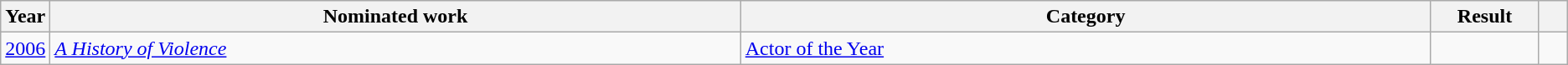<table class="wikitable sortable">
<tr>
<th scope="col" style="width:1em;">Year</th>
<th scope="col" style="width:35em;">Nominated work</th>
<th scope="col" style="width:35em;">Category</th>
<th scope="col" style="width:5em;">Result</th>
<th scope="col" style="width:1em;" class="unsortable"></th>
</tr>
<tr>
<td><a href='#'>2006</a></td>
<td><em><a href='#'>A History of Violence</a></em></td>
<td><a href='#'>Actor of the Year</a></td>
<td></td>
<td style="text-align:center;"></td>
</tr>
</table>
